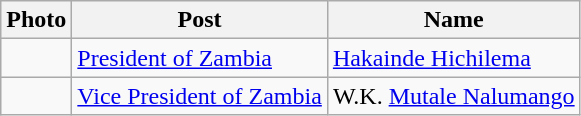<table class="wikitable">
<tr>
<th>Photo</th>
<th>Post</th>
<th>Name</th>
</tr>
<tr>
<td></td>
<td><a href='#'>President of Zambia</a></td>
<td><a href='#'>Hakainde Hichilema</a></td>
</tr>
<tr>
<td></td>
<td><a href='#'>Vice President of Zambia</a></td>
<td>W.K. <a href='#'>Mutale Nalumango</a></td>
</tr>
</table>
